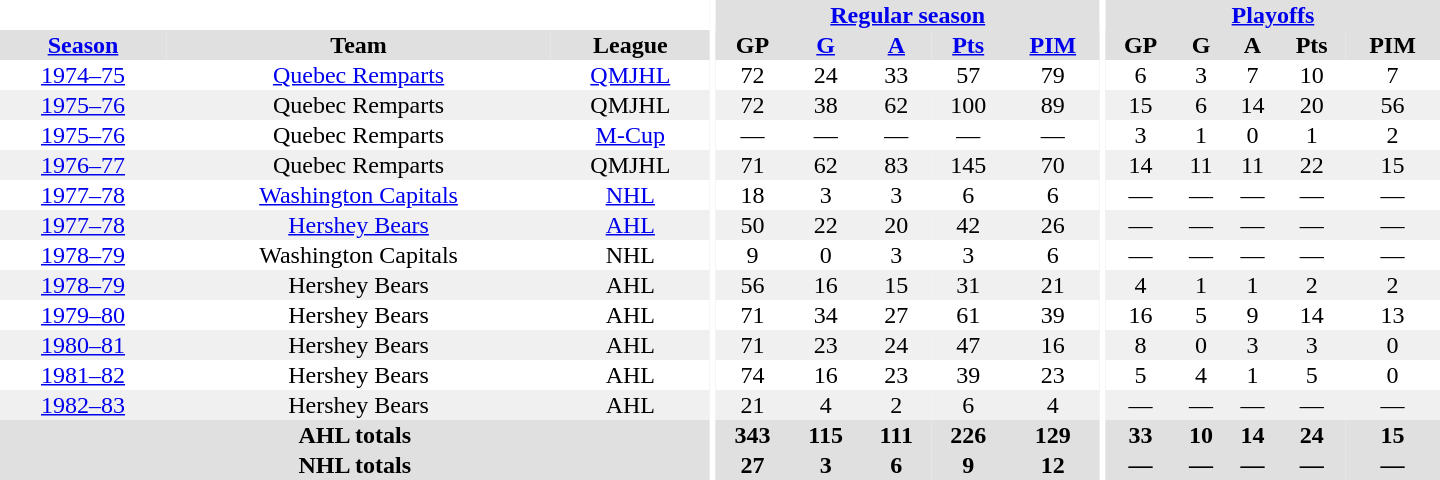<table border="0" cellpadding="1" cellspacing="0" style="text-align:center; width:60em">
<tr bgcolor="#e0e0e0">
<th colspan="3" bgcolor="#ffffff"></th>
<th rowspan="100" bgcolor="#ffffff"></th>
<th colspan="5"><a href='#'>Regular season</a></th>
<th rowspan="100" bgcolor="#ffffff"></th>
<th colspan="5"><a href='#'>Playoffs</a></th>
</tr>
<tr bgcolor="#e0e0e0">
<th><a href='#'>Season</a></th>
<th>Team</th>
<th>League</th>
<th>GP</th>
<th><a href='#'>G</a></th>
<th><a href='#'>A</a></th>
<th><a href='#'>Pts</a></th>
<th><a href='#'>PIM</a></th>
<th>GP</th>
<th>G</th>
<th>A</th>
<th>Pts</th>
<th>PIM</th>
</tr>
<tr>
<td><a href='#'>1974–75</a></td>
<td><a href='#'>Quebec Remparts</a></td>
<td><a href='#'>QMJHL</a></td>
<td>72</td>
<td>24</td>
<td>33</td>
<td>57</td>
<td>79</td>
<td>6</td>
<td>3</td>
<td>7</td>
<td>10</td>
<td>7</td>
</tr>
<tr bgcolor="#f0f0f0">
<td><a href='#'>1975–76</a></td>
<td>Quebec Remparts</td>
<td>QMJHL</td>
<td>72</td>
<td>38</td>
<td>62</td>
<td>100</td>
<td>89</td>
<td>15</td>
<td>6</td>
<td>14</td>
<td>20</td>
<td>56</td>
</tr>
<tr>
<td><a href='#'>1975–76</a></td>
<td>Quebec Remparts</td>
<td><a href='#'>M-Cup</a></td>
<td>—</td>
<td>—</td>
<td>—</td>
<td>—</td>
<td>—</td>
<td>3</td>
<td>1</td>
<td>0</td>
<td>1</td>
<td>2</td>
</tr>
<tr bgcolor="#f0f0f0">
<td><a href='#'>1976–77</a></td>
<td>Quebec Remparts</td>
<td>QMJHL</td>
<td>71</td>
<td>62</td>
<td>83</td>
<td>145</td>
<td>70</td>
<td>14</td>
<td>11</td>
<td>11</td>
<td>22</td>
<td>15</td>
</tr>
<tr>
<td><a href='#'>1977–78</a></td>
<td><a href='#'>Washington Capitals</a></td>
<td><a href='#'>NHL</a></td>
<td>18</td>
<td>3</td>
<td>3</td>
<td>6</td>
<td>6</td>
<td>—</td>
<td>—</td>
<td>—</td>
<td>—</td>
<td>—</td>
</tr>
<tr bgcolor="#f0f0f0">
<td><a href='#'>1977–78</a></td>
<td><a href='#'>Hershey Bears</a></td>
<td><a href='#'>AHL</a></td>
<td>50</td>
<td>22</td>
<td>20</td>
<td>42</td>
<td>26</td>
<td>—</td>
<td>—</td>
<td>—</td>
<td>—</td>
<td>—</td>
</tr>
<tr>
<td><a href='#'>1978–79</a></td>
<td>Washington Capitals</td>
<td>NHL</td>
<td>9</td>
<td>0</td>
<td>3</td>
<td>3</td>
<td>6</td>
<td>—</td>
<td>—</td>
<td>—</td>
<td>—</td>
<td>—</td>
</tr>
<tr bgcolor="#f0f0f0">
<td><a href='#'>1978–79</a></td>
<td>Hershey Bears</td>
<td>AHL</td>
<td>56</td>
<td>16</td>
<td>15</td>
<td>31</td>
<td>21</td>
<td>4</td>
<td>1</td>
<td>1</td>
<td>2</td>
<td>2</td>
</tr>
<tr>
<td><a href='#'>1979–80</a></td>
<td>Hershey Bears</td>
<td>AHL</td>
<td>71</td>
<td>34</td>
<td>27</td>
<td>61</td>
<td>39</td>
<td>16</td>
<td>5</td>
<td>9</td>
<td>14</td>
<td>13</td>
</tr>
<tr bgcolor="#f0f0f0">
<td><a href='#'>1980–81</a></td>
<td>Hershey Bears</td>
<td>AHL</td>
<td>71</td>
<td>23</td>
<td>24</td>
<td>47</td>
<td>16</td>
<td>8</td>
<td>0</td>
<td>3</td>
<td>3</td>
<td>0</td>
</tr>
<tr>
<td><a href='#'>1981–82</a></td>
<td>Hershey Bears</td>
<td>AHL</td>
<td>74</td>
<td>16</td>
<td>23</td>
<td>39</td>
<td>23</td>
<td>5</td>
<td>4</td>
<td>1</td>
<td>5</td>
<td>0</td>
</tr>
<tr bgcolor="#f0f0f0">
<td><a href='#'>1982–83</a></td>
<td>Hershey Bears</td>
<td>AHL</td>
<td>21</td>
<td>4</td>
<td>2</td>
<td>6</td>
<td>4</td>
<td>—</td>
<td>—</td>
<td>—</td>
<td>—</td>
<td>—</td>
</tr>
<tr bgcolor="#e0e0e0">
<th colspan="3">AHL totals</th>
<th>343</th>
<th>115</th>
<th>111</th>
<th>226</th>
<th>129</th>
<th>33</th>
<th>10</th>
<th>14</th>
<th>24</th>
<th>15</th>
</tr>
<tr bgcolor="#e0e0e0">
<th colspan="3">NHL totals</th>
<th>27</th>
<th>3</th>
<th>6</th>
<th>9</th>
<th>12</th>
<th>—</th>
<th>—</th>
<th>—</th>
<th>—</th>
<th>—</th>
</tr>
</table>
